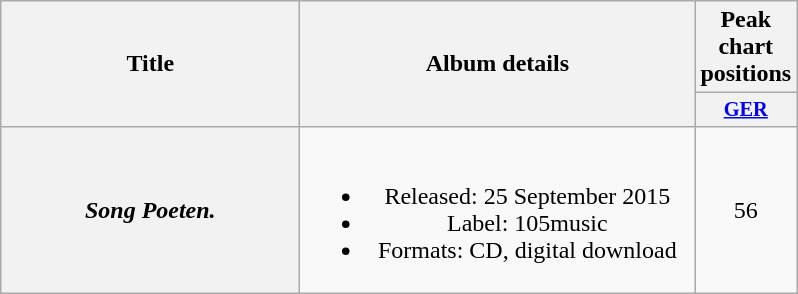<table class="wikitable plainrowheaders" style="text-align:center;" border="1">
<tr>
<th scope="col" rowspan="2" style="width:12em;">Title</th>
<th scope="col" rowspan="2" style="width:16em;">Album details</th>
<th scope="col" colspan="1">Peak chart positions</th>
</tr>
<tr>
<th style="width:3em;font-size:85%"><a href='#'>GER</a><br></th>
</tr>
<tr>
<th scope="row"><em>Song Poeten.</em></th>
<td><br><ul><li>Released: 25 September 2015</li><li>Label: 105music</li><li>Formats: CD, digital download</li></ul></td>
<td align="center">56</td>
</tr>
</table>
